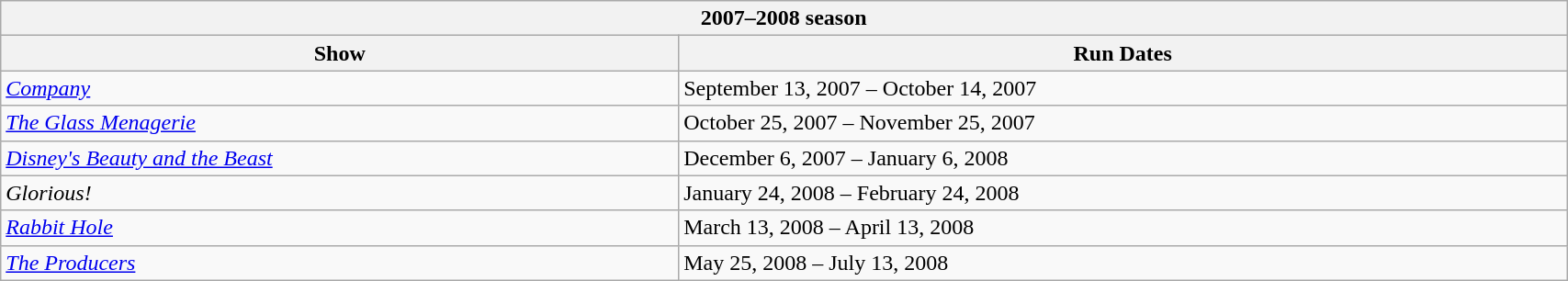<table class="wikitable collapsible collapsed" width=90%>
<tr>
<th colspan=4>2007–2008 season</th>
</tr>
<tr>
<th>Show</th>
<th>Run Dates</th>
</tr>
<tr>
<td><em><a href='#'>Company</a></em></td>
<td>September 13, 2007 – October 14, 2007</td>
</tr>
<tr>
<td><em><a href='#'>The Glass Menagerie</a></em></td>
<td>October 25, 2007 – November 25, 2007</td>
</tr>
<tr>
<td><em><a href='#'>Disney's Beauty and the Beast</a></em></td>
<td>December 6, 2007 – January 6, 2008</td>
</tr>
<tr>
<td><em>Glorious!</em></td>
<td>January 24, 2008 – February 24, 2008</td>
</tr>
<tr>
<td><em><a href='#'>Rabbit Hole</a></em></td>
<td>March 13, 2008 – April 13, 2008</td>
</tr>
<tr>
<td><em><a href='#'>The Producers</a></em></td>
<td>May 25, 2008 – July 13, 2008</td>
</tr>
</table>
